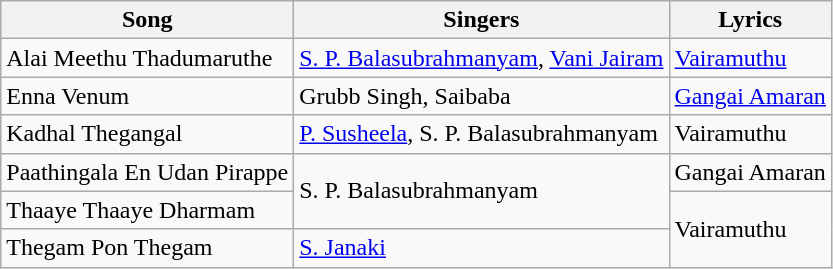<table class="wikitable">
<tr>
<th>Song</th>
<th>Singers</th>
<th>Lyrics</th>
</tr>
<tr>
<td>Alai Meethu Thadumaruthe</td>
<td><a href='#'>S. P. Balasubrahmanyam</a>, <a href='#'>Vani Jairam</a></td>
<td><a href='#'>Vairamuthu</a></td>
</tr>
<tr>
<td>Enna Venum</td>
<td>Grubb Singh, Saibaba</td>
<td><a href='#'>Gangai Amaran</a></td>
</tr>
<tr>
<td>Kadhal Thegangal</td>
<td><a href='#'>P. Susheela</a>, S. P. Balasubrahmanyam</td>
<td>Vairamuthu</td>
</tr>
<tr>
<td>Paathingala En Udan Pirappe</td>
<td rowspan=2>S. P. Balasubrahmanyam</td>
<td>Gangai Amaran</td>
</tr>
<tr>
<td>Thaaye Thaaye Dharmam</td>
<td rowspan=2>Vairamuthu</td>
</tr>
<tr>
<td>Thegam Pon Thegam</td>
<td><a href='#'>S. Janaki</a></td>
</tr>
</table>
